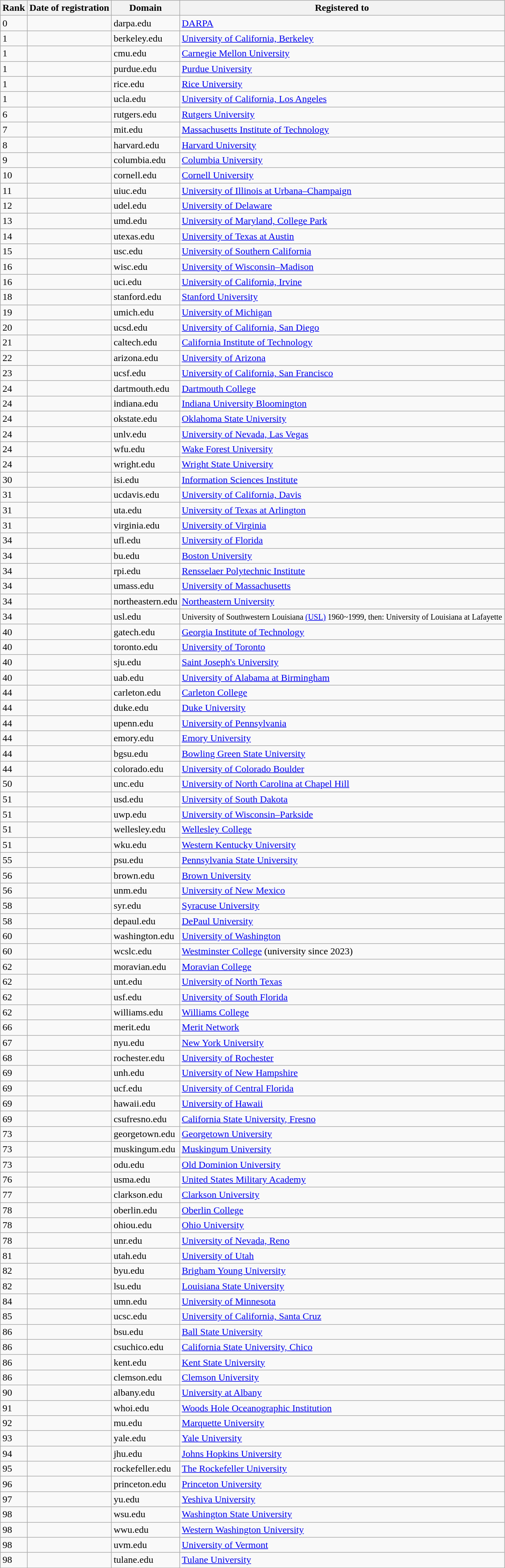<table class="wikitable sortable">
<tr>
<th>Rank</th>
<th>Date of registration</th>
<th>Domain</th>
<th>Registered to</th>
</tr>
<tr>
<td>0</td>
<td></td>
<td>darpa.edu</td>
<td><a href='#'>DARPA</a></td>
</tr>
<tr>
<td>1</td>
<td></td>
<td>berkeley.edu</td>
<td><a href='#'>University of California, Berkeley</a></td>
</tr>
<tr>
<td>1</td>
<td></td>
<td>cmu.edu</td>
<td><a href='#'>Carnegie Mellon University</a></td>
</tr>
<tr>
<td>1</td>
<td></td>
<td>purdue.edu</td>
<td><a href='#'>Purdue University</a></td>
</tr>
<tr>
<td>1</td>
<td></td>
<td>rice.edu</td>
<td><a href='#'>Rice University</a></td>
</tr>
<tr>
<td>1</td>
<td></td>
<td>ucla.edu</td>
<td><a href='#'>University of California, Los Angeles</a></td>
</tr>
<tr>
<td>6</td>
<td></td>
<td>rutgers.edu</td>
<td><a href='#'>Rutgers University</a></td>
</tr>
<tr>
<td>7</td>
<td></td>
<td>mit.edu</td>
<td><a href='#'>Massachusetts Institute of Technology</a></td>
</tr>
<tr>
<td>8</td>
<td></td>
<td>harvard.edu</td>
<td><a href='#'>Harvard University</a></td>
</tr>
<tr>
<td>9</td>
<td></td>
<td>columbia.edu</td>
<td><a href='#'>Columbia University</a></td>
</tr>
<tr>
<td>10</td>
<td></td>
<td>cornell.edu</td>
<td><a href='#'>Cornell University</a></td>
</tr>
<tr>
<td>11</td>
<td></td>
<td>uiuc.edu</td>
<td><a href='#'>University of Illinois at Urbana–Champaign</a></td>
</tr>
<tr>
<td>12</td>
<td></td>
<td>udel.edu</td>
<td><a href='#'>University of Delaware</a></td>
</tr>
<tr>
<td>13</td>
<td></td>
<td>umd.edu</td>
<td><a href='#'>University of Maryland, College Park</a></td>
</tr>
<tr>
<td>14</td>
<td></td>
<td>utexas.edu</td>
<td><a href='#'>University of Texas at Austin</a></td>
</tr>
<tr>
<td>15</td>
<td></td>
<td>usc.edu</td>
<td><a href='#'>University of Southern California</a></td>
</tr>
<tr>
<td>16</td>
<td></td>
<td>wisc.edu</td>
<td><a href='#'>University of Wisconsin–Madison</a></td>
</tr>
<tr>
<td>16</td>
<td></td>
<td>uci.edu</td>
<td><a href='#'>University of California, Irvine</a></td>
</tr>
<tr>
<td>18</td>
<td></td>
<td>stanford.edu</td>
<td><a href='#'>Stanford University</a></td>
</tr>
<tr>
<td>19</td>
<td></td>
<td>umich.edu</td>
<td><a href='#'>University of Michigan</a></td>
</tr>
<tr>
<td>20</td>
<td></td>
<td>ucsd.edu</td>
<td><a href='#'>University of California, San Diego</a></td>
</tr>
<tr>
<td>21</td>
<td></td>
<td>caltech.edu</td>
<td><a href='#'>California Institute of Technology</a></td>
</tr>
<tr>
<td>22</td>
<td></td>
<td>arizona.edu</td>
<td><a href='#'>University of Arizona</a></td>
</tr>
<tr>
<td>23</td>
<td></td>
<td>ucsf.edu</td>
<td><a href='#'>University of California, San Francisco</a></td>
</tr>
<tr>
<td>24</td>
<td></td>
<td>dartmouth.edu</td>
<td><a href='#'>Dartmouth College</a></td>
</tr>
<tr>
<td>24</td>
<td></td>
<td>indiana.edu</td>
<td><a href='#'>Indiana University Bloomington</a></td>
</tr>
<tr>
<td>24</td>
<td></td>
<td>okstate.edu</td>
<td><a href='#'>Oklahoma State University</a></td>
</tr>
<tr>
<td>24</td>
<td></td>
<td>unlv.edu</td>
<td><a href='#'>University of Nevada, Las Vegas</a></td>
</tr>
<tr>
<td>24</td>
<td></td>
<td>wfu.edu</td>
<td><a href='#'>Wake Forest University</a></td>
</tr>
<tr>
<td>24</td>
<td></td>
<td>wright.edu</td>
<td><a href='#'>Wright State University</a></td>
</tr>
<tr>
<td>30</td>
<td></td>
<td>isi.edu</td>
<td><a href='#'>Information Sciences Institute</a></td>
</tr>
<tr>
<td>31</td>
<td></td>
<td>ucdavis.edu</td>
<td><a href='#'>University of California, Davis</a></td>
</tr>
<tr>
<td>31</td>
<td></td>
<td>uta.edu</td>
<td><a href='#'>University of Texas at Arlington</a></td>
</tr>
<tr>
<td>31</td>
<td></td>
<td>virginia.edu</td>
<td><a href='#'>University of Virginia</a></td>
</tr>
<tr>
<td>34</td>
<td></td>
<td>ufl.edu</td>
<td><a href='#'>University of Florida</a></td>
</tr>
<tr>
<td>34</td>
<td></td>
<td>bu.edu</td>
<td><a href='#'>Boston University</a></td>
</tr>
<tr>
<td>34</td>
<td></td>
<td>rpi.edu</td>
<td><a href='#'>Rensselaer Polytechnic Institute</a></td>
</tr>
<tr>
<td>34</td>
<td></td>
<td>umass.edu</td>
<td><a href='#'>University of Massachusetts</a></td>
</tr>
<tr>
<td>34</td>
<td></td>
<td>northeastern.edu</td>
<td><a href='#'>Northeastern University</a></td>
</tr>
<tr>
<td>34</td>
<td></td>
<td>usl.edu</td>
<td><small>University of Southwestern Louisiana <a href='#'>(USL)</a> 1960~1999, then: University of Louisiana at Lafayette</small></td>
</tr>
<tr>
<td>40</td>
<td></td>
<td>gatech.edu</td>
<td><a href='#'>Georgia Institute of Technology</a></td>
</tr>
<tr>
<td>40</td>
<td></td>
<td>toronto.edu</td>
<td><a href='#'>University of Toronto</a></td>
</tr>
<tr>
<td>40</td>
<td></td>
<td>sju.edu</td>
<td><a href='#'>Saint Joseph's University</a></td>
</tr>
<tr>
<td>40</td>
<td></td>
<td>uab.edu</td>
<td><a href='#'>University of Alabama at Birmingham</a></td>
</tr>
<tr>
<td>44</td>
<td></td>
<td>carleton.edu</td>
<td><a href='#'>Carleton College</a></td>
</tr>
<tr>
<td>44</td>
<td></td>
<td>duke.edu</td>
<td><a href='#'>Duke University</a></td>
</tr>
<tr>
<td>44</td>
<td></td>
<td>upenn.edu</td>
<td><a href='#'>University of Pennsylvania</a></td>
</tr>
<tr>
<td>44</td>
<td></td>
<td>emory.edu</td>
<td><a href='#'>Emory University</a></td>
</tr>
<tr>
<td>44</td>
<td></td>
<td>bgsu.edu</td>
<td><a href='#'>Bowling Green State University</a></td>
</tr>
<tr>
<td>44</td>
<td></td>
<td>colorado.edu</td>
<td><a href='#'>University of Colorado Boulder</a></td>
</tr>
<tr>
<td>50</td>
<td></td>
<td>unc.edu</td>
<td><a href='#'>University of North Carolina at Chapel Hill</a></td>
</tr>
<tr>
<td>51</td>
<td></td>
<td>usd.edu</td>
<td><a href='#'>University of South Dakota</a></td>
</tr>
<tr>
<td>51</td>
<td></td>
<td>uwp.edu</td>
<td><a href='#'>University of Wisconsin–Parkside</a></td>
</tr>
<tr>
<td>51</td>
<td></td>
<td>wellesley.edu</td>
<td><a href='#'>Wellesley College</a></td>
</tr>
<tr>
<td>51</td>
<td></td>
<td>wku.edu</td>
<td><a href='#'>Western Kentucky University</a></td>
</tr>
<tr>
<td>55</td>
<td></td>
<td>psu.edu</td>
<td><a href='#'>Pennsylvania State University</a></td>
</tr>
<tr>
<td>56</td>
<td></td>
<td>brown.edu</td>
<td><a href='#'>Brown University</a></td>
</tr>
<tr>
<td>56</td>
<td></td>
<td>unm.edu</td>
<td><a href='#'>University of New Mexico</a></td>
</tr>
<tr>
<td>58</td>
<td></td>
<td>syr.edu</td>
<td><a href='#'>Syracuse University</a></td>
</tr>
<tr>
<td>58</td>
<td></td>
<td>depaul.edu</td>
<td><a href='#'>DePaul University</a></td>
</tr>
<tr>
<td>60</td>
<td></td>
<td>washington.edu</td>
<td><a href='#'>University of Washington</a></td>
</tr>
<tr>
<td>60</td>
<td></td>
<td>wcslc.edu</td>
<td><a href='#'>Westminster College</a> (university since 2023)</td>
</tr>
<tr>
<td>62</td>
<td></td>
<td>moravian.edu</td>
<td><a href='#'>Moravian College</a></td>
</tr>
<tr>
<td>62</td>
<td></td>
<td>unt.edu</td>
<td><a href='#'>University of North Texas</a></td>
</tr>
<tr>
<td>62</td>
<td></td>
<td>usf.edu</td>
<td><a href='#'>University of South Florida</a></td>
</tr>
<tr>
<td>62</td>
<td></td>
<td>williams.edu</td>
<td><a href='#'>Williams College</a></td>
</tr>
<tr>
<td>66</td>
<td></td>
<td>merit.edu</td>
<td><a href='#'>Merit Network</a></td>
</tr>
<tr>
<td>67</td>
<td></td>
<td>nyu.edu</td>
<td><a href='#'>New York University</a></td>
</tr>
<tr>
<td>68</td>
<td></td>
<td>rochester.edu</td>
<td><a href='#'>University of Rochester</a></td>
</tr>
<tr>
<td>69</td>
<td></td>
<td>unh.edu</td>
<td><a href='#'>University of New Hampshire</a></td>
</tr>
<tr>
<td>69</td>
<td></td>
<td>ucf.edu</td>
<td><a href='#'>University of Central Florida</a></td>
</tr>
<tr>
<td>69</td>
<td></td>
<td>hawaii.edu</td>
<td><a href='#'>University of Hawaii</a></td>
</tr>
<tr>
<td>69</td>
<td></td>
<td>csufresno.edu</td>
<td><a href='#'>California State University, Fresno</a></td>
</tr>
<tr>
<td>73</td>
<td></td>
<td>georgetown.edu</td>
<td><a href='#'>Georgetown University</a></td>
</tr>
<tr>
<td>73</td>
<td></td>
<td>muskingum.edu</td>
<td><a href='#'>Muskingum University</a></td>
</tr>
<tr>
<td>73</td>
<td></td>
<td>odu.edu</td>
<td><a href='#'>Old Dominion University</a></td>
</tr>
<tr>
<td>76</td>
<td></td>
<td>usma.edu</td>
<td><a href='#'>United States Military Academy</a></td>
</tr>
<tr>
<td>77</td>
<td></td>
<td>clarkson.edu</td>
<td><a href='#'>Clarkson University</a></td>
</tr>
<tr>
<td>78</td>
<td></td>
<td>oberlin.edu</td>
<td><a href='#'>Oberlin College</a></td>
</tr>
<tr>
<td>78</td>
<td></td>
<td>ohiou.edu</td>
<td><a href='#'>Ohio University</a></td>
</tr>
<tr>
<td>78</td>
<td></td>
<td>unr.edu</td>
<td><a href='#'>University of Nevada, Reno</a></td>
</tr>
<tr>
<td>81</td>
<td></td>
<td>utah.edu</td>
<td><a href='#'>University of Utah</a></td>
</tr>
<tr>
<td>82</td>
<td></td>
<td>byu.edu</td>
<td><a href='#'>Brigham Young University</a></td>
</tr>
<tr>
<td>82</td>
<td></td>
<td>lsu.edu</td>
<td><a href='#'>Louisiana State University</a></td>
</tr>
<tr>
<td>84</td>
<td></td>
<td>umn.edu</td>
<td><a href='#'>University of Minnesota</a></td>
</tr>
<tr>
<td>85</td>
<td></td>
<td>ucsc.edu</td>
<td><a href='#'>University of California, Santa Cruz</a></td>
</tr>
<tr>
<td>86</td>
<td></td>
<td>bsu.edu</td>
<td><a href='#'>Ball State University</a></td>
</tr>
<tr>
<td>86</td>
<td></td>
<td>csuchico.edu</td>
<td><a href='#'>California State University, Chico</a></td>
</tr>
<tr>
<td>86</td>
<td></td>
<td>kent.edu</td>
<td><a href='#'>Kent State University</a></td>
</tr>
<tr>
<td>86</td>
<td></td>
<td>clemson.edu</td>
<td><a href='#'>Clemson University</a></td>
</tr>
<tr>
<td>90</td>
<td></td>
<td>albany.edu</td>
<td><a href='#'>University at Albany</a></td>
</tr>
<tr>
<td>91</td>
<td></td>
<td>whoi.edu</td>
<td><a href='#'>Woods Hole Oceanographic Institution</a></td>
</tr>
<tr>
<td>92</td>
<td></td>
<td>mu.edu</td>
<td><a href='#'>Marquette University</a></td>
</tr>
<tr>
<td>93</td>
<td></td>
<td>yale.edu</td>
<td><a href='#'>Yale University</a></td>
</tr>
<tr>
<td>94</td>
<td></td>
<td>jhu.edu</td>
<td><a href='#'>Johns Hopkins University</a></td>
</tr>
<tr>
<td>95</td>
<td></td>
<td>rockefeller.edu</td>
<td><a href='#'>The Rockefeller University</a></td>
</tr>
<tr>
<td>96</td>
<td></td>
<td>princeton.edu</td>
<td><a href='#'>Princeton University</a></td>
</tr>
<tr>
<td>97</td>
<td></td>
<td>yu.edu</td>
<td><a href='#'>Yeshiva University</a></td>
</tr>
<tr>
<td>98</td>
<td></td>
<td>wsu.edu</td>
<td><a href='#'>Washington State University</a></td>
</tr>
<tr>
<td>98</td>
<td></td>
<td>wwu.edu</td>
<td><a href='#'>Western Washington University</a></td>
</tr>
<tr>
<td>98</td>
<td></td>
<td>uvm.edu</td>
<td><a href='#'>University of Vermont</a></td>
</tr>
<tr>
<td>98</td>
<td></td>
<td>tulane.edu</td>
<td><a href='#'>Tulane University</a></td>
</tr>
</table>
